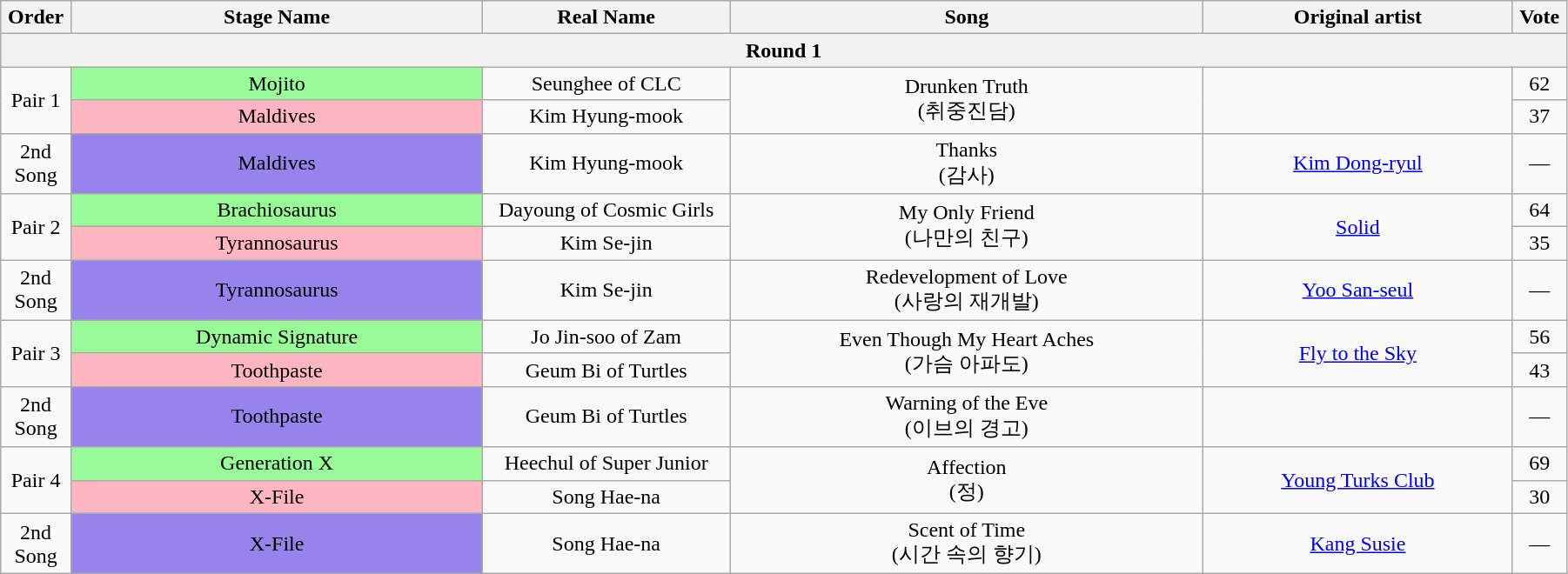<table class="wikitable" style="text-align:center; width:95%;">
<tr>
<th style="width:1%;">Order</th>
<th style="width:20%;">Stage Name</th>
<th style="width:12%;">Real Name</th>
<th style="width:23%;">Song</th>
<th style="width:15%;">Original artist</th>
<th style="width:1%;">Vote</th>
</tr>
<tr>
<th colspan=6>Round 1</th>
</tr>
<tr>
<td rowspan=2>Pair 1</td>
<td bgcolor="palegreen">Mojito</td>
<td>Seunghee of CLC</td>
<td rowspan=2>Drunken Truth<br>(취중진담)</td>
<td rowspan=2></td>
<td>62</td>
</tr>
<tr>
<td bgcolor="lightpink">Maldives</td>
<td>Kim Hyung-mook</td>
<td>37</td>
</tr>
<tr>
<td>2nd Song</td>
<td bgcolor="#9683EC">Maldives</td>
<td>Kim Hyung-mook</td>
<td>Thanks<br>(감사)</td>
<td><a href='#'>Kim Dong-ryul</a></td>
<td>—</td>
</tr>
<tr>
<td rowspan=2>Pair 2</td>
<td bgcolor="palegreen">Brachiosaurus</td>
<td>Dayoung of Cosmic Girls</td>
<td rowspan=2>My Only Friend<br>(나만의 친구)</td>
<td rowspan=2><a href='#'>Solid</a></td>
<td>64</td>
</tr>
<tr>
<td bgcolor="lightpink">Tyrannosaurus</td>
<td>Kim Se-jin</td>
<td>35</td>
</tr>
<tr>
<td>2nd Song</td>
<td bgcolor="#9683EC">Tyrannosaurus</td>
<td>Kim Se-jin</td>
<td>Redevelopment of Love<br>(사랑의 재개발)</td>
<td><a href='#'>Yoo San-seul</a></td>
<td>—</td>
</tr>
<tr>
<td rowspan=2>Pair 3</td>
<td bgcolor="palegreen">Dynamic Signature</td>
<td>Jo Jin-soo of Zam</td>
<td rowspan=2>Even Though My Heart Aches<br>(가슴 아파도)</td>
<td rowspan=2><a href='#'>Fly to the Sky</a></td>
<td>56</td>
</tr>
<tr>
<td bgcolor="lightpink">Toothpaste</td>
<td>Geum Bi of Turtles</td>
<td>43</td>
</tr>
<tr>
<td>2nd Song</td>
<td bgcolor="#9683EC">Toothpaste</td>
<td>Geum Bi of Turtles</td>
<td>Warning of the Eve<br>(이브의 경고)</td>
<td></td>
<td>—</td>
</tr>
<tr>
<td rowspan=2>Pair 4</td>
<td bgcolor="palegreen">Generation X</td>
<td>Heechul of Super Junior</td>
<td rowspan=2>Affection<br>(정)</td>
<td rowspan=2><a href='#'>Young Turks Club</a></td>
<td>69</td>
</tr>
<tr>
<td bgcolor="lightpink">X-File</td>
<td>Song Hae-na</td>
<td>30</td>
</tr>
<tr>
<td>2nd Song</td>
<td bgcolor="#9683EC">X-File</td>
<td>Song Hae-na</td>
<td>Scent of Time<br>(시간 속의 향기)</td>
<td><a href='#'>Kang Susie</a></td>
<td>—</td>
</tr>
</table>
